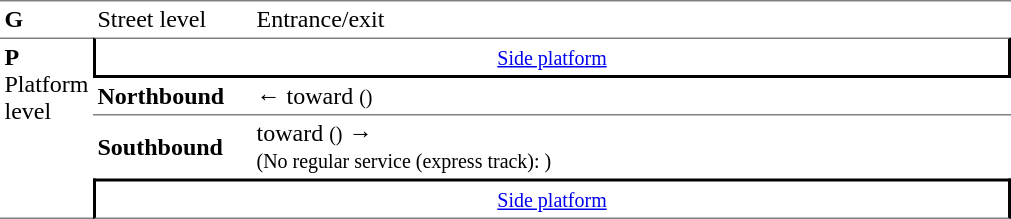<table cellspacing=0 cellpadding=3>
<tr>
<td style="border-top:solid 1px gray;" width=50><strong>G</strong></td>
<td style="border-top:solid 1px gray;" width=100>Street level</td>
<td style="border-top:solid 1px gray;" width=500>Entrance/exit</td>
</tr>
<tr>
<td style="border-top:solid 1px gray;border-bottom:solid 1px gray;" rowspan=5 valign=top><strong>P</strong><br>Platform level</td>
<td style="border-top:solid 1px gray;border-right:solid 2px black;border-left:solid 2px black;border-bottom:solid 2px black;text-align:center;" colspan=2><small><a href='#'>Side platform</a></small></td>
</tr>
<tr>
<td><span><strong>Northbound</strong></span></td>
<td>←  toward  <small>()</small></td>
</tr>
<tr>
<td style="border-top:solid 1px gray;"><span><strong>Southbound</strong></span></td>
<td style="border-top:solid 1px gray;">  toward  <small>()</small> →<br> <small>(No regular service (express track): )</small></td>
</tr>
<tr>
<td style="border-top:solid 2px black;border-right:solid 2px black;border-left:solid 2px black;border-bottom:solid 1px gray;text-align:center;" colspan=2><small><a href='#'>Side platform</a></small></td>
</tr>
</table>
